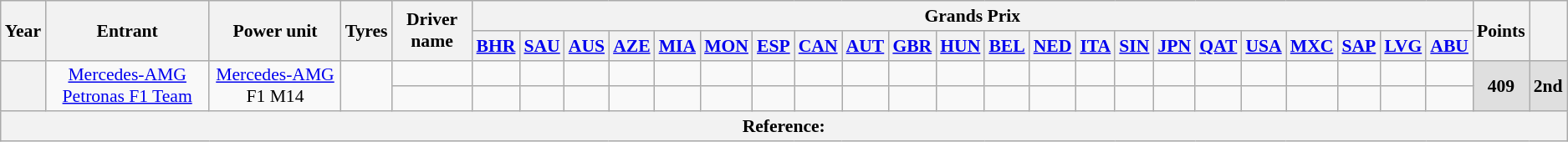<table class="wikitable" style="text-align:center; font-size:90%">
<tr>
<th rowspan="2">Year</th>
<th rowspan="2">Entrant</th>
<th rowspan="2">Power unit</th>
<th rowspan="2">Tyres</th>
<th rowspan="2">Driver name</th>
<th colspan="22">Grands Prix</th>
<th rowspan="2">Points</th>
<th rowspan="2"></th>
</tr>
<tr>
<th><a href='#'>BHR</a></th>
<th><a href='#'>SAU</a></th>
<th><a href='#'>AUS</a></th>
<th><a href='#'>AZE</a></th>
<th><a href='#'>MIA</a></th>
<th><a href='#'>MON</a></th>
<th><a href='#'>ESP</a></th>
<th><a href='#'>CAN</a></th>
<th><a href='#'>AUT</a></th>
<th><a href='#'>GBR</a></th>
<th><a href='#'>HUN</a></th>
<th><a href='#'>BEL</a></th>
<th><a href='#'>NED</a></th>
<th><a href='#'>ITA</a></th>
<th><a href='#'>SIN</a></th>
<th><a href='#'>JPN</a></th>
<th><a href='#'>QAT</a></th>
<th><a href='#'>USA</a></th>
<th><a href='#'>MXC</a></th>
<th><a href='#'>SAP</a></th>
<th><a href='#'>LVG</a></th>
<th><a href='#'>ABU</a></th>
</tr>
<tr>
<th rowspan="2"></th>
<td rowspan="2"><a href='#'>Mercedes-AMG Petronas F1 Team</a></td>
<td rowspan="2"><a href='#'>Mercedes-AMG</a> F1 M14</td>
<td rowspan="2"></td>
<td align=left></td>
<td></td>
<td></td>
<td></td>
<td></td>
<td></td>
<td></td>
<td></td>
<td></td>
<td></td>
<td></td>
<td></td>
<td></td>
<td></td>
<td></td>
<td></td>
<td></td>
<td></td>
<td></td>
<td></td>
<td></td>
<td></td>
<td></td>
<th rowspan="2" style="background:#dfdfdf;">409</th>
<th rowspan="2" style="background:#dfdfdf;">2nd</th>
</tr>
<tr>
<td align=left></td>
<td></td>
<td></td>
<td></td>
<td></td>
<td></td>
<td></td>
<td></td>
<td></td>
<td></td>
<td></td>
<td></td>
<td></td>
<td></td>
<td></td>
<td></td>
<td></td>
<td></td>
<td></td>
<td></td>
<td></td>
<td></td>
<td></td>
</tr>
<tr>
<th colspan="29">Reference:</th>
</tr>
</table>
